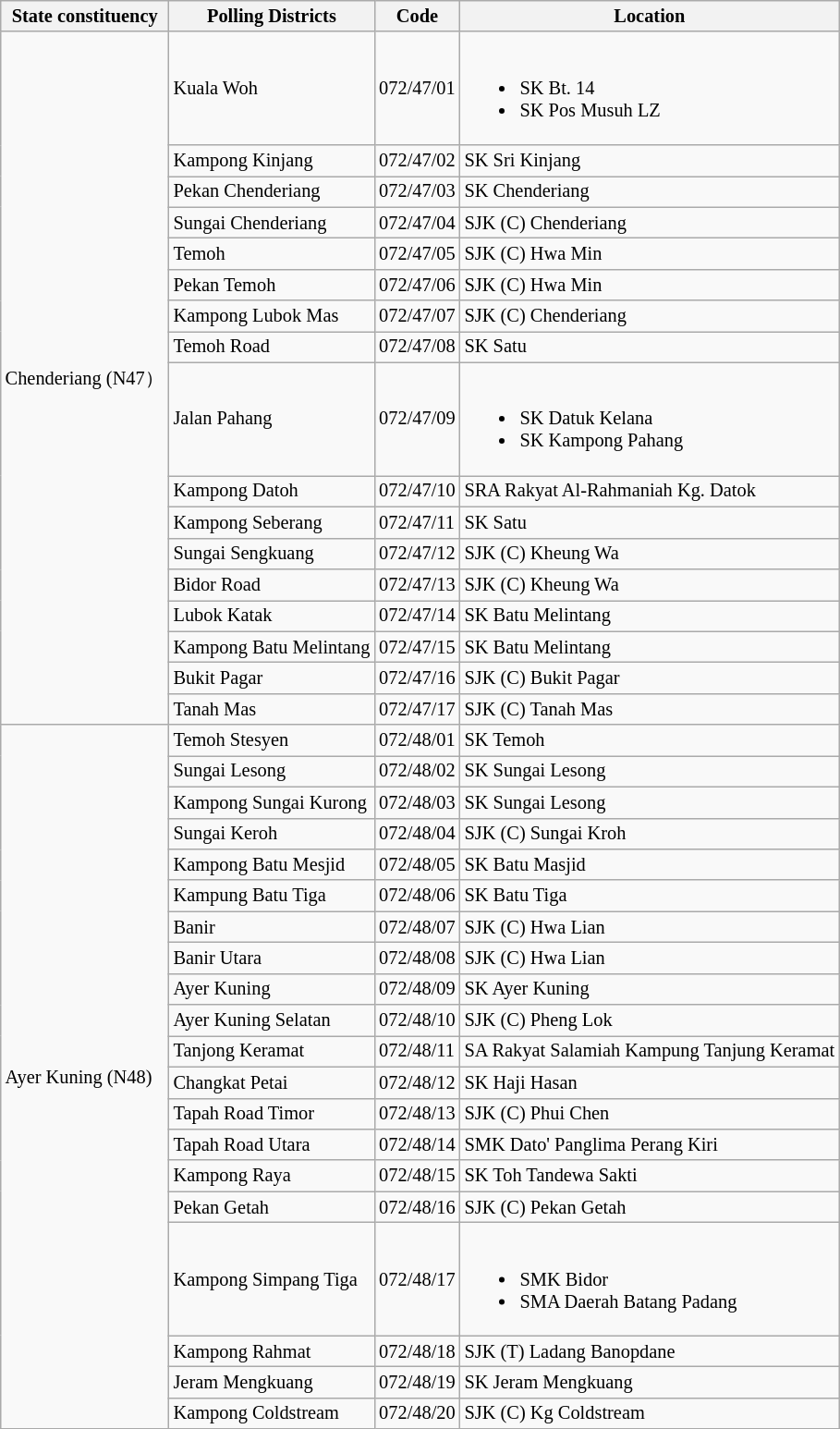<table class="wikitable sortable mw-collapsible" style="white-space:nowrap;font-size:85%">
<tr>
<th>State constituency</th>
<th>Polling Districts</th>
<th>Code</th>
<th>Location</th>
</tr>
<tr>
<td rowspan="17">Chenderiang (N47）</td>
<td>Kuala Woh</td>
<td>072/47/01</td>
<td><br><ul><li>SK Bt. 14</li><li>SK Pos Musuh LZ</li></ul></td>
</tr>
<tr>
<td>Kampong Kinjang</td>
<td>072/47/02</td>
<td>SK Sri Kinjang</td>
</tr>
<tr>
<td>Pekan Chenderiang</td>
<td>072/47/03</td>
<td>SK Chenderiang</td>
</tr>
<tr>
<td>Sungai Chenderiang</td>
<td>072/47/04</td>
<td>SJK (C) Chenderiang</td>
</tr>
<tr>
<td>Temoh</td>
<td>072/47/05</td>
<td>SJK (C) Hwa Min</td>
</tr>
<tr>
<td>Pekan Temoh</td>
<td>072/47/06</td>
<td>SJK (C) Hwa Min</td>
</tr>
<tr>
<td>Kampong Lubok Mas</td>
<td>072/47/07</td>
<td>SJK (C) Chenderiang</td>
</tr>
<tr>
<td>Temoh Road</td>
<td>072/47/08</td>
<td>SK Satu</td>
</tr>
<tr>
<td>Jalan Pahang</td>
<td>072/47/09</td>
<td><br><ul><li>SK Datuk Kelana</li><li>SK Kampong Pahang</li></ul></td>
</tr>
<tr>
<td>Kampong Datoh</td>
<td>072/47/10</td>
<td>SRA Rakyat Al-Rahmaniah Kg. Datok</td>
</tr>
<tr>
<td>Kampong Seberang</td>
<td>072/47/11</td>
<td>SK Satu</td>
</tr>
<tr>
<td>Sungai Sengkuang</td>
<td>072/47/12</td>
<td>SJK (C) Kheung Wa</td>
</tr>
<tr>
<td>Bidor Road</td>
<td>072/47/13</td>
<td>SJK (C) Kheung Wa</td>
</tr>
<tr>
<td>Lubok Katak</td>
<td>072/47/14</td>
<td>SK Batu Melintang</td>
</tr>
<tr>
<td>Kampong Batu Melintang</td>
<td>072/47/15</td>
<td>SK Batu Melintang</td>
</tr>
<tr>
<td>Bukit Pagar</td>
<td>072/47/16</td>
<td>SJK (C) Bukit Pagar</td>
</tr>
<tr>
<td>Tanah Mas</td>
<td>072/47/17</td>
<td>SJK (C) Tanah Mas</td>
</tr>
<tr>
<td rowspan="20">Ayer Kuning (N48)</td>
<td>Temoh Stesyen</td>
<td>072/48/01</td>
<td>SK Temoh</td>
</tr>
<tr>
<td>Sungai Lesong</td>
<td>072/48/02</td>
<td>SK Sungai Lesong</td>
</tr>
<tr>
<td>Kampong Sungai Kurong</td>
<td>072/48/03</td>
<td>SK Sungai Lesong</td>
</tr>
<tr>
<td>Sungai Keroh</td>
<td>072/48/04</td>
<td>SJK (C) Sungai Kroh</td>
</tr>
<tr>
<td>Kampong Batu Mesjid</td>
<td>072/48/05</td>
<td>SK Batu Masjid</td>
</tr>
<tr>
<td>Kampung Batu Tiga</td>
<td>072/48/06</td>
<td>SK Batu Tiga</td>
</tr>
<tr>
<td>Banir</td>
<td>072/48/07</td>
<td>SJK (C) Hwa Lian</td>
</tr>
<tr>
<td>Banir Utara</td>
<td>072/48/08</td>
<td>SJK (C) Hwa Lian</td>
</tr>
<tr>
<td>Ayer Kuning</td>
<td>072/48/09</td>
<td>SK Ayer Kuning</td>
</tr>
<tr>
<td>Ayer Kuning Selatan</td>
<td>072/48/10</td>
<td>SJK (C) Pheng Lok</td>
</tr>
<tr>
<td>Tanjong Keramat</td>
<td>072/48/11</td>
<td>SA Rakyat Salamiah Kampung Tanjung Keramat</td>
</tr>
<tr>
<td>Changkat Petai</td>
<td>072/48/12</td>
<td>SK Haji Hasan</td>
</tr>
<tr>
<td>Tapah Road Timor</td>
<td>072/48/13</td>
<td>SJK (C) Phui Chen</td>
</tr>
<tr>
<td>Tapah Road Utara</td>
<td>072/48/14</td>
<td>SMK Dato' Panglima Perang Kiri</td>
</tr>
<tr>
<td>Kampong Raya</td>
<td>072/48/15</td>
<td>SK Toh Tandewa Sakti</td>
</tr>
<tr>
<td>Pekan Getah</td>
<td>072/48/16</td>
<td>SJK (C) Pekan Getah</td>
</tr>
<tr>
<td>Kampong Simpang Tiga</td>
<td>072/48/17</td>
<td><br><ul><li>SMK Bidor</li><li>SMA Daerah Batang Padang</li></ul></td>
</tr>
<tr>
<td>Kampong Rahmat</td>
<td>072/48/18</td>
<td>SJK (T) Ladang Banopdane</td>
</tr>
<tr>
<td>Jeram Mengkuang</td>
<td>072/48/19</td>
<td>SK Jeram Mengkuang</td>
</tr>
<tr>
<td>Kampong Coldstream</td>
<td>072/48/20</td>
<td>SJK (C) Kg Coldstream</td>
</tr>
</table>
